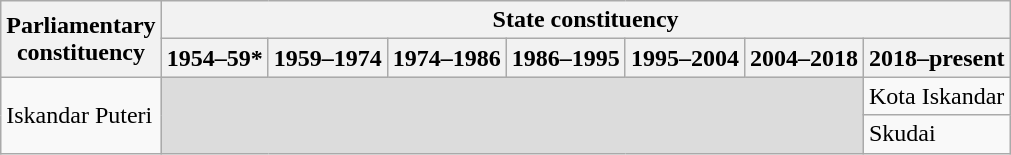<table class="wikitable">
<tr>
<th rowspan="2">Parliamentary<br>constituency</th>
<th colspan="7">State constituency</th>
</tr>
<tr>
<th>1954–59*</th>
<th>1959–1974</th>
<th>1974–1986</th>
<th>1986–1995</th>
<th>1995–2004</th>
<th>2004–2018</th>
<th>2018–present</th>
</tr>
<tr>
<td rowspan="2">Iskandar Puteri</td>
<td colspan="6" rowspan="2" bgcolor="dcdcdc"></td>
<td>Kota Iskandar</td>
</tr>
<tr>
<td>Skudai</td>
</tr>
</table>
